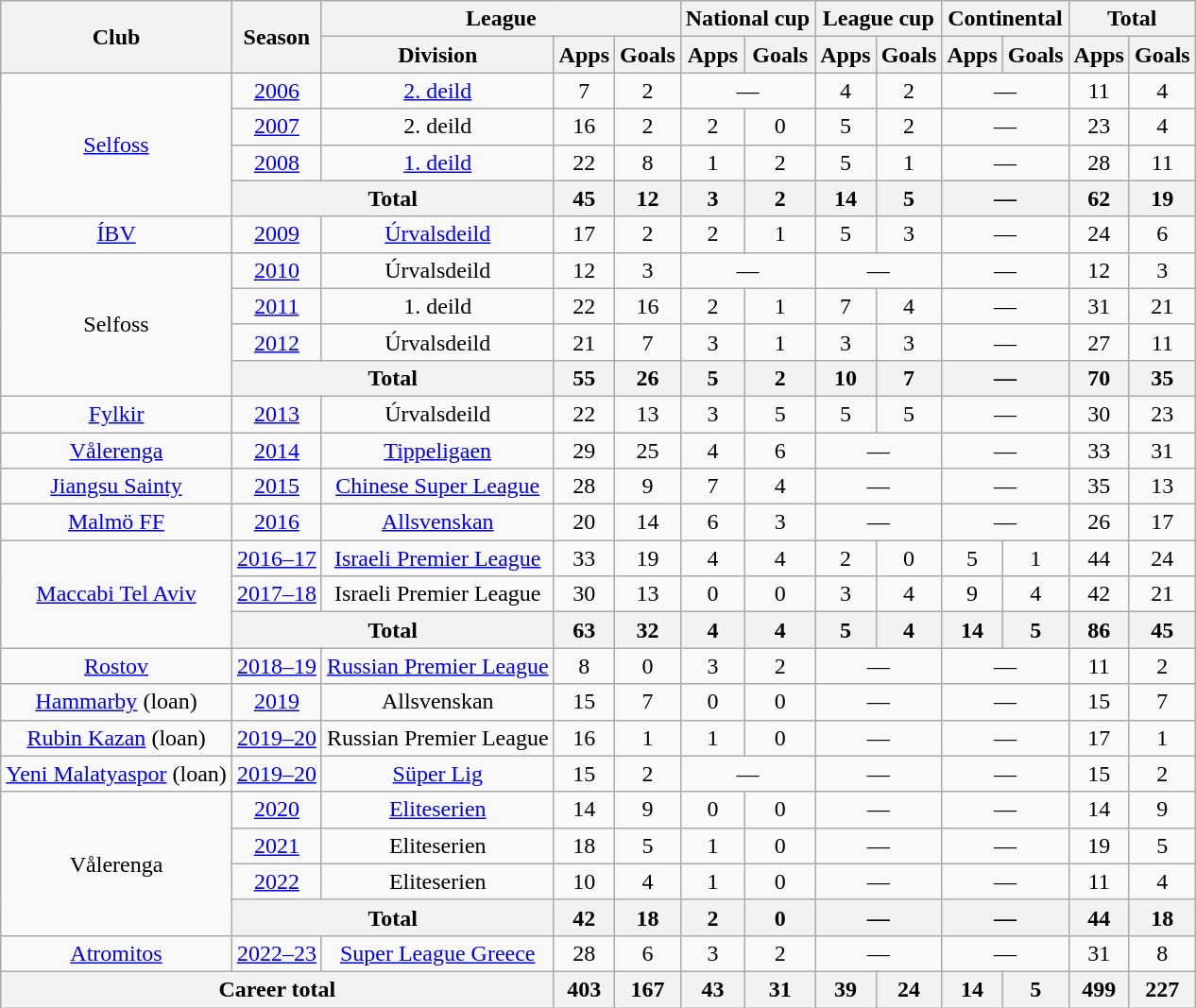<table class="wikitable" style="text-align:center">
<tr>
<th rowspan="2">Club</th>
<th rowspan="2">Season</th>
<th colspan="3">League</th>
<th colspan="2">National cup</th>
<th colspan="2">League cup</th>
<th colspan="2">Continental</th>
<th colspan="2">Total</th>
</tr>
<tr>
<th>Division</th>
<th>Apps</th>
<th>Goals</th>
<th>Apps</th>
<th>Goals</th>
<th>Apps</th>
<th>Goals</th>
<th>Apps</th>
<th>Goals</th>
<th>Apps</th>
<th>Goals</th>
</tr>
<tr>
<td rowspan="4"><a href='#'>Selfoss</a></td>
<td><a href='#'>2006</a></td>
<td><a href='#'>2. deild</a></td>
<td>7</td>
<td>2</td>
<td colspan="2">—</td>
<td>4</td>
<td>2</td>
<td colspan="2">—</td>
<td>11</td>
<td>4</td>
</tr>
<tr>
<td><a href='#'>2007</a></td>
<td>2. deild</td>
<td>16</td>
<td>2</td>
<td>2</td>
<td>0</td>
<td>5</td>
<td>2</td>
<td colspan="2">—</td>
<td>23</td>
<td>4</td>
</tr>
<tr>
<td><a href='#'>2008</a></td>
<td><a href='#'>1. deild</a></td>
<td>22</td>
<td>8</td>
<td>1</td>
<td>2</td>
<td>5</td>
<td>1</td>
<td colspan="2">—</td>
<td>28</td>
<td>11</td>
</tr>
<tr>
<th colspan="2">Total</th>
<th>45</th>
<th>12</th>
<th>3</th>
<th>2</th>
<th>14</th>
<th>5</th>
<th colspan="2">—</th>
<th>62</th>
<th>19</th>
</tr>
<tr>
<td><a href='#'>ÍBV</a></td>
<td><a href='#'>2009</a></td>
<td><a href='#'>Úrvalsdeild</a></td>
<td>17</td>
<td>2</td>
<td>2</td>
<td>1</td>
<td>5</td>
<td>3</td>
<td colspan="2">—</td>
<td>24</td>
<td>6</td>
</tr>
<tr>
<td rowspan="4">Selfoss</td>
<td><a href='#'>2010</a></td>
<td>Úrvalsdeild</td>
<td>12</td>
<td>3</td>
<td colspan="2">—</td>
<td colspan="2">—</td>
<td colspan="2">—</td>
<td>12</td>
<td>3</td>
</tr>
<tr>
<td><a href='#'>2011</a></td>
<td>1. deild</td>
<td>22</td>
<td>16</td>
<td>2</td>
<td>1</td>
<td>7</td>
<td>4</td>
<td colspan="2">—</td>
<td>31</td>
<td>21</td>
</tr>
<tr>
<td><a href='#'>2012</a></td>
<td>Úrvalsdeild</td>
<td>21</td>
<td>7</td>
<td>3</td>
<td>1</td>
<td>3</td>
<td>3</td>
<td colspan="2">—</td>
<td>27</td>
<td>11</td>
</tr>
<tr>
<th colspan="2">Total</th>
<th>55</th>
<th>26</th>
<th>5</th>
<th>2</th>
<th>10</th>
<th>7</th>
<th colspan="2">—</th>
<th>70</th>
<th>35</th>
</tr>
<tr>
<td><a href='#'>Fylkir</a></td>
<td><a href='#'>2013</a></td>
<td>Úrvalsdeild</td>
<td>22</td>
<td>13</td>
<td>3</td>
<td>5</td>
<td>5</td>
<td>5</td>
<td colspan="2">—</td>
<td>30</td>
<td>23</td>
</tr>
<tr>
<td><a href='#'>Vålerenga</a></td>
<td><a href='#'>2014</a></td>
<td><a href='#'>Tippeligaen</a></td>
<td>29</td>
<td>25</td>
<td>4</td>
<td>6</td>
<td colspan="2">—</td>
<td colspan="2">—</td>
<td>33</td>
<td>31</td>
</tr>
<tr>
<td><a href='#'>Jiangsu Sainty</a></td>
<td><a href='#'>2015</a></td>
<td><a href='#'>Chinese Super League</a></td>
<td>28</td>
<td>9</td>
<td>7</td>
<td>4</td>
<td colspan="2">—</td>
<td colspan="2">—</td>
<td>35</td>
<td>13</td>
</tr>
<tr>
<td><a href='#'>Malmö FF</a></td>
<td><a href='#'>2016</a></td>
<td><a href='#'>Allsvenskan</a></td>
<td>20</td>
<td>14</td>
<td>6</td>
<td>3</td>
<td colspan="2">—</td>
<td colspan="2">—</td>
<td>26</td>
<td>17</td>
</tr>
<tr>
<td rowspan="3"><a href='#'>Maccabi Tel Aviv</a></td>
<td><a href='#'>2016–17</a></td>
<td><a href='#'>Israeli Premier League</a></td>
<td>33</td>
<td>19</td>
<td>4</td>
<td>4</td>
<td>2</td>
<td>0</td>
<td>5</td>
<td>1</td>
<td>44</td>
<td>24</td>
</tr>
<tr>
<td><a href='#'>2017–18</a></td>
<td>Israeli Premier League</td>
<td>30</td>
<td>13</td>
<td>0</td>
<td>0</td>
<td>3</td>
<td>4</td>
<td>9</td>
<td>4</td>
<td>42</td>
<td>21</td>
</tr>
<tr>
<th colspan="2">Total</th>
<th>63</th>
<th>32</th>
<th>4</th>
<th>4</th>
<th>5</th>
<th>4</th>
<th>14</th>
<th>5</th>
<th>86</th>
<th>45</th>
</tr>
<tr>
<td><a href='#'>Rostov</a></td>
<td><a href='#'>2018–19</a></td>
<td><a href='#'>Russian Premier League</a></td>
<td>8</td>
<td>0</td>
<td>3</td>
<td>2</td>
<td colspan="2">—</td>
<td colspan="2">—</td>
<td>11</td>
<td>2</td>
</tr>
<tr>
<td><a href='#'>Hammarby</a> (loan)</td>
<td><a href='#'>2019</a></td>
<td>Allsvenskan</td>
<td>15</td>
<td>7</td>
<td>0</td>
<td>0</td>
<td colspan="2">—</td>
<td colspan="2">—</td>
<td>15</td>
<td>7</td>
</tr>
<tr>
<td><a href='#'>Rubin Kazan</a> (loan)</td>
<td><a href='#'>2019–20</a></td>
<td>Russian Premier League</td>
<td>16</td>
<td>1</td>
<td>1</td>
<td>0</td>
<td colspan="2">—</td>
<td colspan="2">—</td>
<td>17</td>
<td>1</td>
</tr>
<tr>
<td><a href='#'>Yeni Malatyaspor</a> (loan)</td>
<td><a href='#'>2019–20</a></td>
<td><a href='#'>Süper Lig</a></td>
<td>15</td>
<td>2</td>
<td colspan="2">—</td>
<td colspan="2">—</td>
<td colspan="2">—</td>
<td>15</td>
<td>2</td>
</tr>
<tr>
<td rowspan="4">Vålerenga</td>
<td><a href='#'>2020</a></td>
<td><a href='#'>Eliteserien</a></td>
<td>14</td>
<td>9</td>
<td>0</td>
<td>0</td>
<td colspan="2">—</td>
<td colspan="2">—</td>
<td>14</td>
<td>9</td>
</tr>
<tr>
<td><a href='#'>2021</a></td>
<td>Eliteserien</td>
<td>18</td>
<td>5</td>
<td>1</td>
<td>0</td>
<td colspan="2">—</td>
<td colspan="2">—</td>
<td>19</td>
<td>5</td>
</tr>
<tr>
<td><a href='#'>2022</a></td>
<td>Eliteserien</td>
<td>10</td>
<td>4</td>
<td>1</td>
<td>0</td>
<td colspan="2">—</td>
<td colspan="2">—</td>
<td>11</td>
<td>4</td>
</tr>
<tr>
<th colspan="2">Total</th>
<th>42</th>
<th>18</th>
<th>2</th>
<th>0</th>
<th colspan="2">—</th>
<th colspan="2">—</th>
<th>44</th>
<th>18</th>
</tr>
<tr>
<td><a href='#'>Atromitos</a></td>
<td><a href='#'>2022–23</a></td>
<td><a href='#'>Super League Greece</a></td>
<td>28</td>
<td>6</td>
<td>3</td>
<td>2</td>
<td colspan="2">—</td>
<td colspan="2">—</td>
<td>31</td>
<td>8</td>
</tr>
<tr>
<th colspan="3">Career total</th>
<th>403</th>
<th>167</th>
<th>43</th>
<th>31</th>
<th>39</th>
<th>24</th>
<th>14</th>
<th>5</th>
<th>499</th>
<th>227</th>
</tr>
</table>
